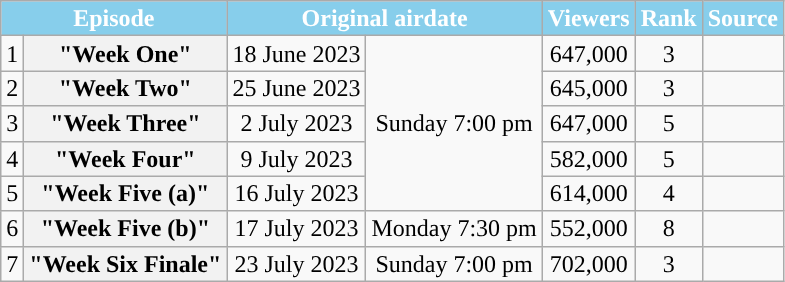<table class="wikitable plainrowheaders" style="text-align:center; line-height:16px;">
<tr>
<th scope="col" style="background:#87CEEB; color:white;" colspan="2">Episode</th>
<th colspan="2" scope="col" style="background:#87CEEB; color:white;">Original airdate</th>
<th scope="col" style="background:#87CEEB; color:white;">Viewers</th>
<th scope="col" style="background:#87CEEB; color:white;">Rank</th>
<th scope="col" style="background:#87CEEB; color:white;">Source</th>
</tr>
<tr>
<td>1</td>
<th scope="row" style="text-align:center"><strong>"Week One"</strong></th>
<td>18 June 2023</td>
<td rowspan="5">Sunday 7:00 pm</td>
<td>647,000</td>
<td>3</td>
<td></td>
</tr>
<tr>
<td>2</td>
<th scope="row" style="text-align:center"><strong>"Week Two"</strong></th>
<td>25 June 2023</td>
<td>645,000</td>
<td>3</td>
<td></td>
</tr>
<tr>
<td>3</td>
<th scope="row" style="text-align:center"><strong>"Week Three"</strong></th>
<td>2 July 2023</td>
<td>647,000</td>
<td>5</td>
<td></td>
</tr>
<tr>
<td>4</td>
<th scope="row" style="text-align:center"><strong>"Week Four"</strong></th>
<td>9 July 2023</td>
<td>582,000</td>
<td>5</td>
<td></td>
</tr>
<tr>
<td>5</td>
<th><strong>"Week Five (a)"</strong></th>
<td>16 July 2023</td>
<td>614,000</td>
<td>4</td>
<td></td>
</tr>
<tr>
<td>6</td>
<th><strong>"Week Five (b)"</strong></th>
<td>17 July 2023</td>
<td>Monday 7:30 pm</td>
<td>552,000</td>
<td>8</td>
<td></td>
</tr>
<tr>
<td>7</td>
<th><strong>"Week Six Finale"</strong></th>
<td>23 July 2023</td>
<td>Sunday 7:00 pm</td>
<td>702,000</td>
<td>3</td>
<td></td>
</tr>
</table>
